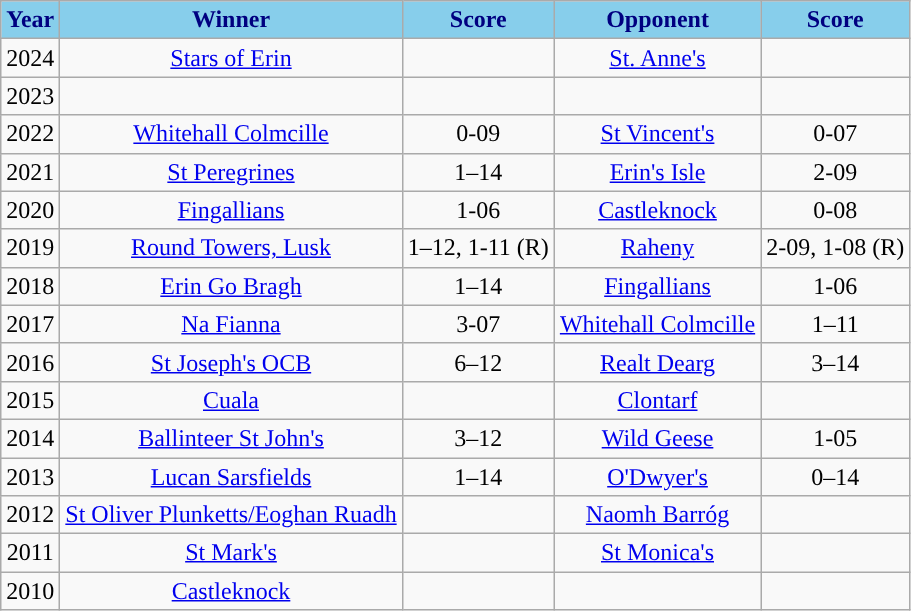<table class="wikitable" style="text-align:center;">
<tr>
<th style="background:skyblue;color:navy;">Year</th>
<th style="background:skyblue;color:navy;">Winner</th>
<th style="background:skyblue;color:navy;">Score</th>
<th style="background:skyblue;color:navy;">Opponent</th>
<th style="background:skyblue;color:navy;">Score</th>
</tr>
<tr>
<td>2024</td>
<td><a href='#'>Stars of Erin</a></td>
<td></td>
<td><a href='#'>St. Anne's</a></td>
<td></td>
</tr>
<tr>
<td>2023</td>
<td></td>
<td></td>
<td></td>
<td></td>
</tr>
<tr>
<td>2022</td>
<td><a href='#'>Whitehall Colmcille</a></td>
<td>0-09</td>
<td><a href='#'>St Vincent's</a></td>
<td>0-07</td>
</tr>
<tr |->
<td>2021</td>
<td><a href='#'>St Peregrines</a></td>
<td>1–14</td>
<td><a href='#'>Erin's Isle</a></td>
<td>2-09</td>
</tr>
<tr>
<td>2020</td>
<td><a href='#'>Fingallians</a></td>
<td>1-06</td>
<td><a href='#'>Castleknock</a></td>
<td>0-08</td>
</tr>
<tr>
<td>2019</td>
<td><a href='#'>Round Towers, Lusk</a></td>
<td>1–12, 1-11 (R)</td>
<td><a href='#'>Raheny</a></td>
<td>2-09, 1-08 (R)</td>
</tr>
<tr>
<td>2018</td>
<td><a href='#'>Erin Go Bragh</a></td>
<td>1–14</td>
<td><a href='#'>Fingallians</a></td>
<td>1-06</td>
</tr>
<tr>
<td>2017</td>
<td><a href='#'>Na Fianna</a></td>
<td>3-07</td>
<td><a href='#'>Whitehall Colmcille</a></td>
<td>1–11</td>
</tr>
<tr>
<td>2016</td>
<td><a href='#'>St Joseph's OCB</a></td>
<td>6–12</td>
<td><a href='#'>Realt Dearg</a></td>
<td>3–14</td>
</tr>
<tr>
<td>2015</td>
<td><a href='#'>Cuala</a></td>
<td></td>
<td><a href='#'>Clontarf</a></td>
<td></td>
</tr>
<tr>
<td>2014</td>
<td><a href='#'>Ballinteer St John's</a></td>
<td>3–12</td>
<td><a href='#'>Wild Geese</a></td>
<td>1-05</td>
</tr>
<tr>
<td>2013</td>
<td><a href='#'>Lucan Sarsfields</a></td>
<td>1–14</td>
<td><a href='#'>O'Dwyer's</a></td>
<td>0–14</td>
</tr>
<tr>
<td>2012</td>
<td><a href='#'>St Oliver Plunketts/Eoghan Ruadh</a></td>
<td></td>
<td><a href='#'>Naomh Barróg</a></td>
<td></td>
</tr>
<tr>
<td>2011</td>
<td><a href='#'>St Mark's</a></td>
<td></td>
<td><a href='#'>St Monica's</a></td>
<td></td>
</tr>
<tr>
<td>2010</td>
<td><a href='#'>Castleknock</a></td>
<td></td>
<td></td>
<td></td>
</tr>
</table>
